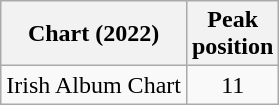<table class="wikitable">
<tr>
<th>Chart (2022)</th>
<th>Peak<br>position</th>
</tr>
<tr>
<td>Irish Album Chart</td>
<td align="center">11</td>
</tr>
</table>
